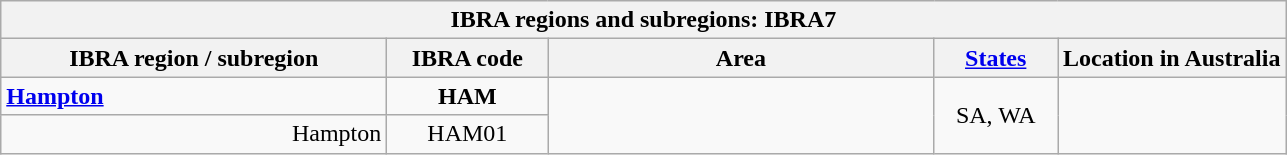<table class="wikitable sortable">
<tr>
<th rowwidth=100px colspan=5>IBRA regions and subregions: IBRA7</th>
</tr>
<tr>
<th scope="col" style="width:250px;">IBRA region / subregion</th>
<th scope="col" style="width:100px;">IBRA code</th>
<th scope="col" style="width:250px;">Area</th>
<th scope="col" style="width:75px;"><a href='#'>States</a></th>
<th>Location in Australia</th>
</tr>
<tr>
<td><strong><a href='#'>Hampton</a></strong></td>
<td style="text-align:center;"><strong>HAM</strong></td>
<td style="text-align:right;" rowspan="2"><strong></strong></td>
<td style="text-align:center;" rowspan="2">SA, WA</td>
<td style="text-align:center;" rowspan="2"></td>
</tr>
<tr>
<td align="right">Hampton</td>
<td style="text-align:center;">HAM01</td>
</tr>
</table>
